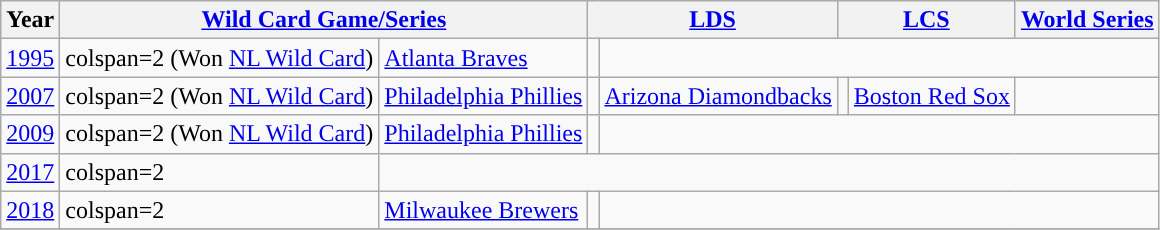<table class="wikitable">
<tr>
<th>Year</th>
<th colspan=2><a href='#'><span>Wild Card Game/Series</span></a></th>
<th colspan=2><a href='#'><span>LDS</span></a></th>
<th colspan=2><a href='#'><span>LCS</span></a></th>
<th colspan=2><a href='#'><span>World Series</span></a></th>
</tr>
<tr>
<td align=center><a href='#'>1995</a></td>
<td>colspan=2  (Won <a href='#'>NL Wild Card</a>)</td>
<td><a href='#'>Atlanta Braves</a></td>
<td></td>
<td colspan=4></td>
</tr>
<tr>
<td align=center><a href='#'>2007</a></td>
<td>colspan=2  (Won <a href='#'>NL Wild Card</a>)</td>
<td><a href='#'>Philadelphia Phillies</a></td>
<td></td>
<td><a href='#'>Arizona Diamondbacks</a></td>
<td></td>
<td><a href='#'>Boston Red Sox</a></td>
<td></td>
</tr>
<tr>
<td align=center><a href='#'>2009</a></td>
<td>colspan=2  (Won <a href='#'>NL Wild Card</a>)</td>
<td><a href='#'>Philadelphia Phillies</a></td>
<td></td>
<td colspan=4></td>
</tr>
<tr>
<td align=center><a href='#'>2017</a></td>
<td>colspan=2 </td>
<td colspan=6></td>
</tr>
<tr>
<td align=center><a href='#'>2018</a></td>
<td>colspan=2 </td>
<td><a href='#'>Milwaukee Brewers</a></td>
<td></td>
<td colspan=4></td>
</tr>
<tr>
</tr>
</table>
